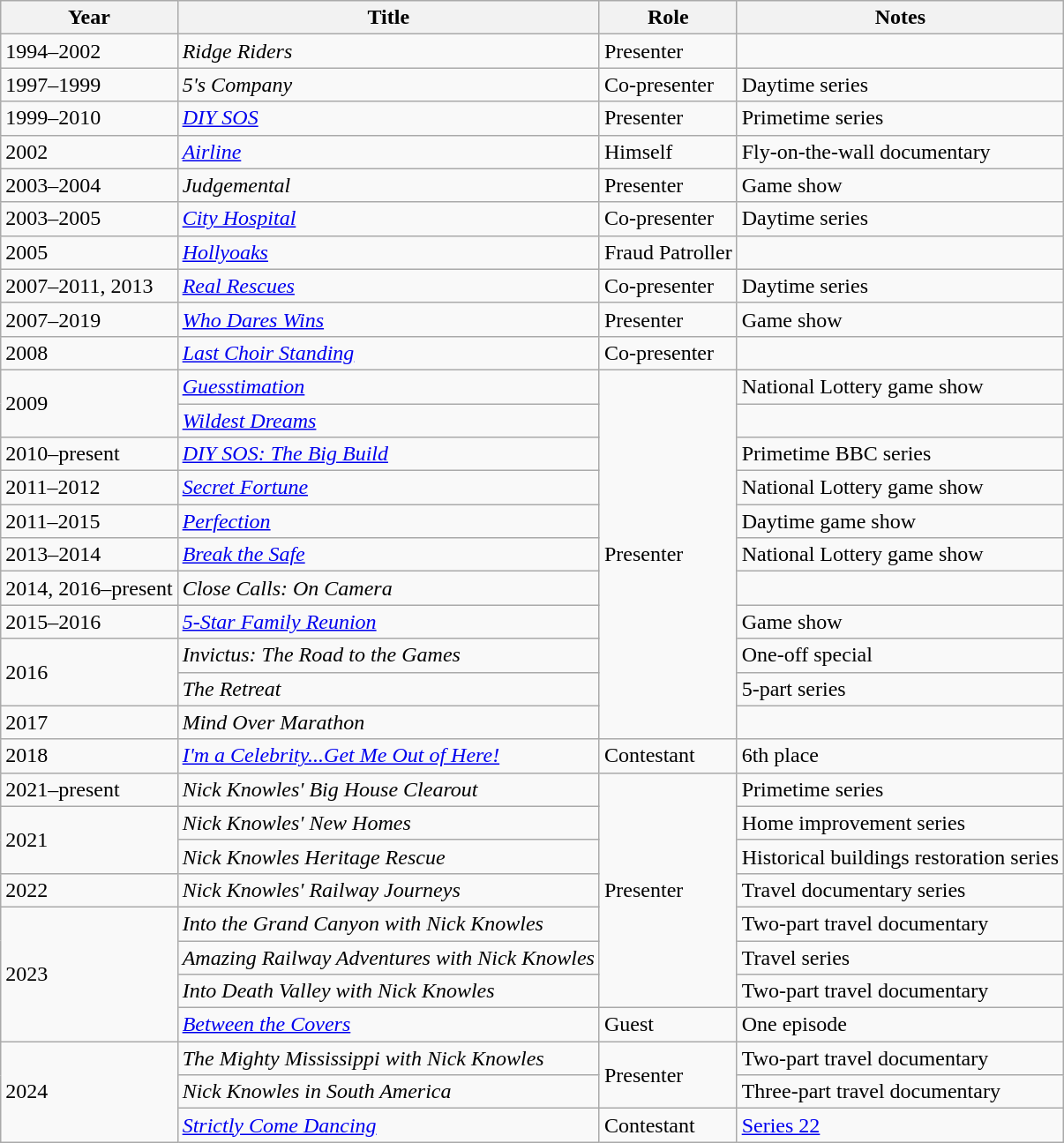<table class="wikitable">
<tr>
<th>Year</th>
<th>Title</th>
<th>Role</th>
<th>Notes</th>
</tr>
<tr>
<td>1994–2002</td>
<td><em>Ridge Riders</em></td>
<td>Presenter</td>
<td></td>
</tr>
<tr>
<td>1997–1999</td>
<td><em>5's Company</em></td>
<td>Co-presenter</td>
<td>Daytime series</td>
</tr>
<tr>
<td>1999–2010</td>
<td><em><a href='#'>DIY SOS</a></em></td>
<td>Presenter</td>
<td>Primetime series</td>
</tr>
<tr>
<td>2002</td>
<td><em><a href='#'>Airline</a></em></td>
<td>Himself</td>
<td>Fly-on-the-wall documentary</td>
</tr>
<tr>
<td>2003–2004</td>
<td><em>Judgemental</em></td>
<td>Presenter</td>
<td>Game show</td>
</tr>
<tr>
<td>2003–2005</td>
<td><em><a href='#'>City Hospital</a></em></td>
<td>Co-presenter</td>
<td>Daytime series</td>
</tr>
<tr>
<td>2005</td>
<td><em><a href='#'>Hollyoaks</a></em></td>
<td>Fraud Patroller</td>
<td></td>
</tr>
<tr>
<td>2007–2011, 2013</td>
<td><em><a href='#'>Real Rescues</a></em></td>
<td>Co-presenter</td>
<td>Daytime series</td>
</tr>
<tr>
<td>2007–2019</td>
<td><em><a href='#'>Who Dares Wins</a></em></td>
<td>Presenter</td>
<td>Game show</td>
</tr>
<tr>
<td>2008</td>
<td><em><a href='#'>Last Choir Standing</a></em></td>
<td>Co-presenter</td>
<td></td>
</tr>
<tr>
<td rowspan="2">2009</td>
<td><em><a href='#'>Guesstimation</a></em></td>
<td rowspan="11">Presenter</td>
<td>National Lottery game show</td>
</tr>
<tr>
<td><em><a href='#'>Wildest Dreams</a></em></td>
<td></td>
</tr>
<tr>
<td>2010–present</td>
<td><em><a href='#'>DIY SOS: The Big Build</a></em></td>
<td>Primetime BBC series</td>
</tr>
<tr>
<td>2011–2012</td>
<td><em><a href='#'>Secret Fortune</a></em></td>
<td>National Lottery game show</td>
</tr>
<tr>
<td>2011–2015</td>
<td><em><a href='#'>Perfection</a></em></td>
<td>Daytime game show</td>
</tr>
<tr>
<td>2013–2014</td>
<td><em><a href='#'>Break the Safe</a></em></td>
<td>National Lottery game show</td>
</tr>
<tr>
<td>2014, 2016–present</td>
<td><em>Close Calls: On Camera</em></td>
<td></td>
</tr>
<tr>
<td>2015–2016</td>
<td><em><a href='#'>5-Star Family Reunion</a></em></td>
<td>Game show</td>
</tr>
<tr>
<td rowspan="2">2016</td>
<td><em>Invictus: The Road to the Games</em></td>
<td>One-off special</td>
</tr>
<tr>
<td><em>The Retreat</em></td>
<td>5-part series</td>
</tr>
<tr>
<td>2017</td>
<td><em>Mind Over Marathon</em></td>
<td></td>
</tr>
<tr>
<td>2018</td>
<td><em><a href='#'>I'm a Celebrity...Get Me Out of Here!</a></em></td>
<td>Contestant</td>
<td>6th place</td>
</tr>
<tr>
<td>2021–present</td>
<td><em>Nick Knowles' Big House Clearout</em></td>
<td rowspan="7">Presenter</td>
<td>Primetime series</td>
</tr>
<tr>
<td rowspan="2">2021</td>
<td><em>Nick Knowles' New Homes</em></td>
<td>Home improvement series</td>
</tr>
<tr>
<td><em>Nick Knowles Heritage Rescue</em></td>
<td>Historical buildings restoration series</td>
</tr>
<tr>
<td>2022</td>
<td><em>Nick Knowles' Railway Journeys </em></td>
<td>Travel documentary series</td>
</tr>
<tr>
<td rowspan="4">2023</td>
<td><em>Into the Grand Canyon with Nick Knowles</em></td>
<td>Two-part travel documentary</td>
</tr>
<tr>
<td><em>Amazing Railway Adventures with Nick Knowles</em></td>
<td>Travel series</td>
</tr>
<tr>
<td><em>Into Death Valley with Nick Knowles</em></td>
<td>Two-part travel documentary</td>
</tr>
<tr>
<td><em><a href='#'>Between the Covers</a></em></td>
<td>Guest</td>
<td>One episode</td>
</tr>
<tr>
<td rowspan="3">2024</td>
<td><em>The Mighty Mississippi with Nick Knowles</em></td>
<td rowspan="2">Presenter</td>
<td>Two-part travel documentary</td>
</tr>
<tr>
<td><em>Nick Knowles in South America</em></td>
<td>Three-part travel documentary</td>
</tr>
<tr>
<td><em><a href='#'>Strictly Come Dancing</a></em></td>
<td>Contestant</td>
<td><a href='#'>Series 22</a></td>
</tr>
</table>
